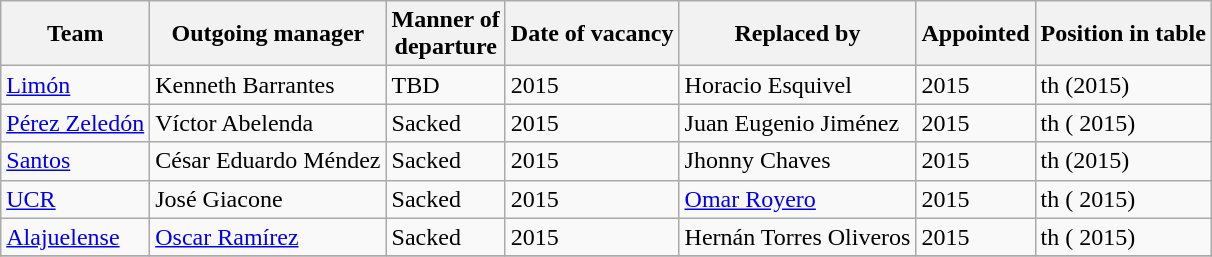<table class="wikitable">
<tr>
<th>Team</th>
<th>Outgoing manager</th>
<th>Manner of <br> departure</th>
<th>Date of vacancy</th>
<th>Replaced by</th>
<th>Appointed</th>
<th>Position in table</th>
</tr>
<tr>
<td><a href='#'>Limón</a></td>
<td> Kenneth Barrantes</td>
<td>TBD</td>
<td>2015</td>
<td> Horacio Esquivel</td>
<td>2015</td>
<td>th (2015)</td>
</tr>
<tr>
<td><a href='#'>Pérez Zeledón</a></td>
<td> Víctor Abelenda</td>
<td>Sacked</td>
<td>2015</td>
<td>  Juan Eugenio Jiménez</td>
<td>2015</td>
<td>th ( 2015)</td>
</tr>
<tr>
<td><a href='#'>Santos</a></td>
<td> César Eduardo Méndez</td>
<td>Sacked</td>
<td>2015</td>
<td> Jhonny Chaves</td>
<td>2015</td>
<td>th (2015)</td>
</tr>
<tr>
<td><a href='#'>UCR</a></td>
<td> José Giacone</td>
<td>Sacked</td>
<td>2015</td>
<td> <a href='#'>Omar Royero</a></td>
<td>2015</td>
<td>th ( 2015)</td>
</tr>
<tr>
<td><a href='#'>Alajuelense</a></td>
<td> <a href='#'>Oscar Ramírez</a></td>
<td>Sacked</td>
<td>2015</td>
<td> Hernán Torres Oliveros</td>
<td>2015</td>
<td>th ( 2015)</td>
</tr>
<tr>
</tr>
</table>
